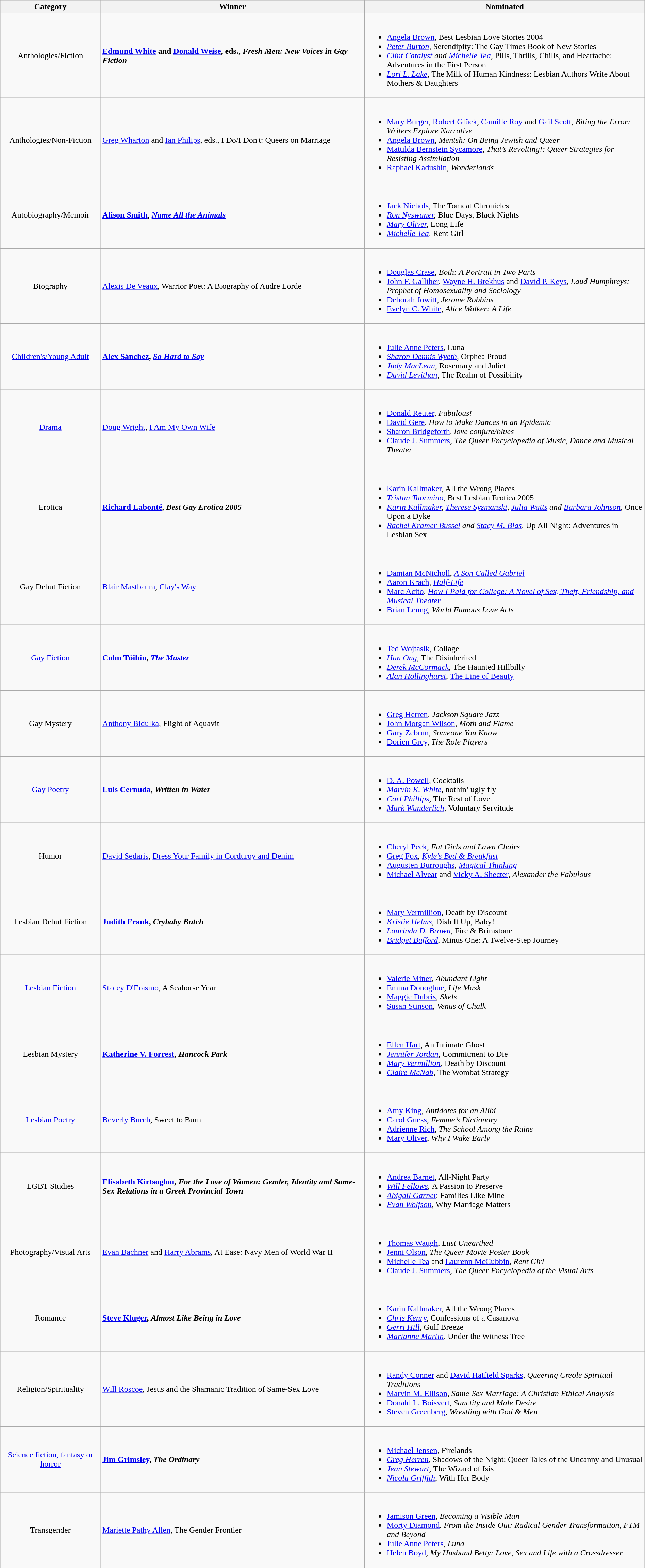<table class="wikitable" width="100%">
<tr>
<th>Category</th>
<th>Winner</th>
<th>Nominated</th>
</tr>
<tr>
<td align="center">Anthologies/Fiction</td>
<td><strong><a href='#'>Edmund White</a> and <a href='#'>Donald Weise</a>, eds., <em>Fresh Men: New Voices in Gay Fiction<strong><em></td>
<td><br><ul><li><a href='#'>Angela Brown</a>, </em>Best Lesbian Love Stories 2004<em></li><li><a href='#'>Peter Burton</a>, </em>Serendipity: The Gay Times Book of New Stories<em></li><li><a href='#'>Clint Catalyst</a> and <a href='#'>Michelle Tea</a>, </em>Pills, Thrills, Chills, and Heartache: Adventures in the First Person<em></li><li><a href='#'>Lori L. Lake</a>, </em>The Milk of Human Kindness: Lesbian Authors Write About Mothers & Daughters<em></li></ul></td>
</tr>
<tr>
<td align="center">Anthologies/Non-Fiction</td>
<td></strong><a href='#'>Greg Wharton</a> and <a href='#'>Ian Philips</a>, eds., </em>I Do/I Don't: Queers on Marriage</em></strong></td>
<td><br><ul><li><a href='#'>Mary Burger</a>, <a href='#'>Robert Glück</a>, <a href='#'>Camille Roy</a> and <a href='#'>Gail Scott</a>, <em>Biting the Error: Writers Explore Narrative</em></li><li><a href='#'>Angela Brown</a>, <em>Mentsh: On Being Jewish and Queer</em></li><li><a href='#'>Mattilda Bernstein Sycamore</a>, <em>That’s Revolting!: Queer Strategies for Resisting Assimilation</em></li><li><a href='#'>Raphael Kadushin</a>, <em>Wonderlands</em></li></ul></td>
</tr>
<tr>
<td align="center">Autobiography/Memoir</td>
<td><strong><a href='#'>Alison Smith</a>, <em><a href='#'>Name All the Animals</a><strong><em></td>
<td><br><ul><li><a href='#'>Jack Nichols</a>, </em>The Tomcat Chronicles<em></li><li><a href='#'>Ron Nyswaner</a>, </em>Blue Days, Black Nights<em></li><li><a href='#'>Mary Oliver</a>, </em>Long Life<em></li><li><a href='#'>Michelle Tea</a>, </em>Rent Girl<em></li></ul></td>
</tr>
<tr>
<td align="center">Biography</td>
<td></strong><a href='#'>Alexis De Veaux</a>, </em>Warrior Poet: A Biography of Audre Lorde</em></strong></td>
<td><br><ul><li><a href='#'>Douglas Crase</a>, <em>Both: A Portrait in Two Parts</em></li><li><a href='#'>John F. Galliher</a>, <a href='#'>Wayne H. Brekhus</a> and <a href='#'>David P. Keys</a>, <em>Laud Humphreys: Prophet of Homosexuality and Sociology</em></li><li><a href='#'>Deborah Jowitt</a>, <em>Jerome Robbins</em></li><li><a href='#'>Evelyn C. White</a>, <em>Alice Walker: A Life</em></li></ul></td>
</tr>
<tr>
<td align="center"><a href='#'>Children's/Young Adult</a></td>
<td><strong><a href='#'>Alex Sánchez</a>, <em><a href='#'>So Hard to Say</a><strong><em></td>
<td><br><ul><li><a href='#'>Julie Anne Peters</a>, </em>Luna<em></li><li><a href='#'>Sharon Dennis Wyeth</a>, </em>Orphea Proud<em></li><li><a href='#'>Judy MacLean</a>, </em>Rosemary and Juliet<em></li><li><a href='#'>David Levithan</a>, </em>The Realm of Possibility<em></li></ul></td>
</tr>
<tr>
<td align="center"><a href='#'>Drama</a></td>
<td></strong><a href='#'>Doug Wright</a>, </em><a href='#'>I Am My Own Wife</a></em></strong></td>
<td><br><ul><li><a href='#'>Donald Reuter</a>, <em>Fabulous!</em></li><li><a href='#'>David Gere</a>, <em>How to Make Dances in an Epidemic</em></li><li><a href='#'>Sharon Bridgeforth</a>, <em>love conjure/blues</em></li><li><a href='#'>Claude J. Summers</a>, <em>The Queer Encyclopedia of Music, Dance and Musical Theater</em></li></ul></td>
</tr>
<tr>
<td align="center">Erotica</td>
<td><strong><a href='#'>Richard Labonté</a>, <em>Best Gay Erotica 2005<strong><em></td>
<td><br><ul><li><a href='#'>Karin Kallmaker</a>, </em>All the Wrong Places<em></li><li><a href='#'>Tristan Taormino</a>, </em>Best Lesbian Erotica 2005<em></li><li><a href='#'>Karin Kallmaker</a>, <a href='#'>Therese Syzmanski</a>, <a href='#'>Julia Watts</a> and <a href='#'>Barbara Johnson</a>, </em>Once Upon a Dyke<em></li><li><a href='#'>Rachel Kramer Bussel</a> and <a href='#'>Stacy M. Bias</a>, </em>Up All Night: Adventures in Lesbian Sex<em></li></ul></td>
</tr>
<tr>
<td align="center">Gay Debut Fiction</td>
<td></strong><a href='#'>Blair Mastbaum</a>, </em><a href='#'>Clay's Way</a></em></strong></td>
<td><br><ul><li><a href='#'>Damian McNicholl</a>, <em><a href='#'>A Son Called Gabriel</a></em></li><li><a href='#'>Aaron Krach</a>, <em><a href='#'>Half-Life</a></em></li><li><a href='#'>Marc Acito</a>, <em><a href='#'>How I Paid for College: A Novel of Sex, Theft, Friendship, and Musical Theater</a></em></li><li><a href='#'>Brian Leung</a>, <em>World Famous Love Acts</em></li></ul></td>
</tr>
<tr>
<td align="center"><a href='#'>Gay Fiction</a></td>
<td><strong><a href='#'>Colm Tóibín</a>, <em><a href='#'>The Master</a><strong><em></td>
<td><br><ul><li><a href='#'>Ted Wojtasik</a>, </em>Collage<em></li><li><a href='#'>Han Ong</a>, </em>The Disinherited<em></li><li><a href='#'>Derek McCormack</a>, </em>The Haunted Hillbilly<em></li><li><a href='#'>Alan Hollinghurst</a>, </em><a href='#'>The Line of Beauty</a><em></li></ul></td>
</tr>
<tr>
<td align="center">Gay Mystery</td>
<td></strong><a href='#'>Anthony Bidulka</a>, </em>Flight of Aquavit</em></strong></td>
<td><br><ul><li><a href='#'>Greg Herren</a>, <em>Jackson Square Jazz</em></li><li><a href='#'>John Morgan Wilson</a>, <em>Moth and Flame</em></li><li><a href='#'>Gary Zebrun</a>, <em>Someone You Know</em></li><li><a href='#'>Dorien Grey</a>, <em>The Role Players</em></li></ul></td>
</tr>
<tr>
<td align="center"><a href='#'>Gay Poetry</a></td>
<td><strong><a href='#'>Luis Cernuda</a>, <em>Written in Water<strong><em></td>
<td><br><ul><li><a href='#'>D. A. Powell</a>, </em>Cocktails<em></li><li><a href='#'>Marvin K. White</a>, </em>nothin’ ugly fly<em></li><li><a href='#'>Carl Phillips</a>, </em>The Rest of Love<em></li><li><a href='#'>Mark Wunderlich</a>, </em>Voluntary Servitude<em></li></ul></td>
</tr>
<tr>
<td align="center">Humor</td>
<td></strong><a href='#'>David Sedaris</a>, </em><a href='#'>Dress Your Family in Corduroy and Denim</a></em></strong></td>
<td><br><ul><li><a href='#'>Cheryl Peck</a>, <em>Fat Girls and Lawn Chairs</em></li><li><a href='#'>Greg Fox</a>, <em><a href='#'>Kyle's Bed & Breakfast</a></em></li><li><a href='#'>Augusten Burroughs</a>, <em><a href='#'>Magical Thinking</a></em></li><li><a href='#'>Michael Alvear</a> and <a href='#'>Vicky A. Shecter</a>, <em>Alexander the Fabulous</em></li></ul></td>
</tr>
<tr>
<td align="center">Lesbian Debut Fiction</td>
<td><strong><a href='#'>Judith Frank</a>, <em>Crybaby Butch<strong><em></td>
<td><br><ul><li><a href='#'>Mary Vermillion</a>, </em>Death by Discount<em></li><li><a href='#'>Kristie Helms</a>, </em>Dish It Up, Baby!<em></li><li><a href='#'>Laurinda D. Brown</a>, </em>Fire & Brimstone<em></li><li><a href='#'>Bridget Bufford</a>, </em>Minus One: A Twelve-Step Journey<em></li></ul></td>
</tr>
<tr>
<td align="center"><a href='#'>Lesbian Fiction</a></td>
<td></strong><a href='#'>Stacey D'Erasmo</a>, </em>A Seahorse Year</em></strong></td>
<td><br><ul><li><a href='#'>Valerie Miner</a>, <em>Abundant Light</em></li><li><a href='#'>Emma Donoghue</a>, <em>Life Mask</em></li><li><a href='#'>Maggie Dubris</a>, <em>Skels</em></li><li><a href='#'>Susan Stinson</a>, <em>Venus of Chalk</em></li></ul></td>
</tr>
<tr>
<td align="center">Lesbian Mystery</td>
<td><strong><a href='#'>Katherine V. Forrest</a>, <em>Hancock Park<strong><em></td>
<td><br><ul><li><a href='#'>Ellen Hart</a>, </em>An Intimate Ghost<em></li><li><a href='#'>Jennifer Jordan</a>, </em>Commitment to Die<em></li><li><a href='#'>Mary Vermillion</a>, </em>Death by Discount<em></li><li><a href='#'>Claire McNab</a>, </em>The Wombat Strategy<em></li></ul></td>
</tr>
<tr>
<td align="center"><a href='#'>Lesbian Poetry</a></td>
<td></strong><a href='#'>Beverly Burch</a>, </em>Sweet to Burn</em></strong></td>
<td><br><ul><li><a href='#'>Amy King</a>, <em>Antidotes for an Alibi</em></li><li><a href='#'>Carol Guess</a>, <em>Femme’s Dictionary</em></li><li><a href='#'>Adrienne Rich</a>, <em>The School Among the Ruins</em></li><li><a href='#'>Mary Oliver</a>, <em>Why I Wake Early</em></li></ul></td>
</tr>
<tr>
<td align="center">LGBT Studies</td>
<td><strong><a href='#'>Elisabeth Kirtsoglou</a>, <em>For the Love of Women: Gender, Identity and Same-Sex Relations in a Greek Provincial Town<strong><em></td>
<td><br><ul><li><a href='#'>Andrea Barnet</a>, </em>All-Night Party<em></li><li><a href='#'>Will Fellows</a>, </em>A Passion to Preserve<em></li><li><a href='#'>Abigail Garner</a>, </em>Families Like Mine<em></li><li><a href='#'>Evan Wolfson</a>, </em>Why Marriage Matters<em></li></ul></td>
</tr>
<tr>
<td align="center">Photography/Visual Arts</td>
<td></strong><a href='#'>Evan Bachner</a> and <a href='#'>Harry Abrams</a>, </em>At Ease: Navy Men of World War II</em></strong></td>
<td><br><ul><li><a href='#'>Thomas Waugh</a>, <em>Lust Unearthed</em></li><li><a href='#'>Jenni Olson</a>, <em>The Queer Movie Poster Book</em></li><li><a href='#'>Michelle Tea</a> and <a href='#'>Laurenn McCubbin</a>, <em>Rent Girl</em></li><li><a href='#'>Claude J. Summers</a>, <em>The Queer Encyclopedia of the Visual Arts</em></li></ul></td>
</tr>
<tr>
<td align="center">Romance</td>
<td><strong><a href='#'>Steve Kluger</a>, <em>Almost Like Being in Love<strong><em></td>
<td><br><ul><li><a href='#'>Karin Kallmaker</a>, </em>All the Wrong Places<em></li><li><a href='#'>Chris Kenry</a>, </em>Confessions of a Casanova<em></li><li><a href='#'>Gerri Hill</a>, </em>Gulf Breeze<em></li><li><a href='#'>Marianne Martin</a>, </em>Under the Witness Tree<em></li></ul></td>
</tr>
<tr>
<td align="center">Religion/Spirituality</td>
<td></strong><a href='#'>Will Roscoe</a>, </em>Jesus and the Shamanic Tradition of Same-Sex Love</em></strong></td>
<td><br><ul><li><a href='#'>Randy Conner</a> and <a href='#'>David Hatfield Sparks</a>, <em>Queering Creole Spiritual Traditions</em></li><li><a href='#'>Marvin M. Ellison</a>, <em>Same-Sex Marriage: A Christian Ethical Analysis</em></li><li><a href='#'>Donald L. Boisvert</a>, <em>Sanctity and Male Desire</em></li><li><a href='#'>Steven Greenberg</a>, <em>Wrestling with God & Men</em></li></ul></td>
</tr>
<tr>
<td align="center"><a href='#'>Science fiction, fantasy or horror</a></td>
<td><strong><a href='#'>Jim Grimsley</a>, <em>The Ordinary<strong><em></td>
<td><br><ul><li><a href='#'>Michael Jensen</a>, </em>Firelands<em></li><li><a href='#'>Greg Herren</a>, </em>Shadows of the Night: Queer Tales of the Uncanny and Unusual<em></li><li><a href='#'>Jean Stewart</a>, </em>The Wizard of Isis<em></li><li><a href='#'>Nicola Griffith</a>, </em>With Her Body<em></li></ul></td>
</tr>
<tr>
<td align="center">Transgender</td>
<td></strong><a href='#'>Mariette Pathy Allen</a>, </em>The Gender Frontier</em></strong></td>
<td><br><ul><li><a href='#'>Jamison Green</a>, <em>Becoming a Visible Man</em></li><li><a href='#'>Morty Diamond</a>, <em>From the Inside Out: Radical Gender Transformation, FTM and Beyond</em></li><li><a href='#'>Julie Anne Peters</a>, <em>Luna</em></li><li><a href='#'>Helen Boyd</a>, <em>My Husband Betty: Love, Sex and Life with a Crossdresser</em></li></ul></td>
</tr>
</table>
